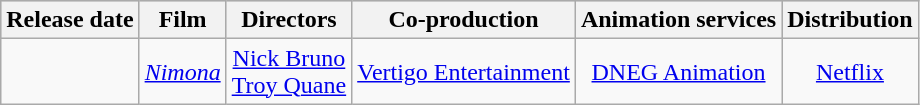<table class="wikitable">
<tr style="background:#ccc; text-align:center;">
<th>Release date</th>
<th>Film</th>
<th>Directors</th>
<th>Co-production</th>
<th>Animation services</th>
<th>Distribution</th>
</tr>
<tr>
<td></td>
<td><em><a href='#'>Nimona</a></em></td>
<td style="text-align:center;"><a href='#'>Nick Bruno</a><br><a href='#'>Troy Quane</a></td>
<td style="text-align:center;"><a href='#'>Vertigo Entertainment</a></td>
<td style="text-align:center;"><a href='#'>DNEG Animation</a></td>
<td style="text-align:center;"><a href='#'>Netflix</a></td>
</tr>
</table>
